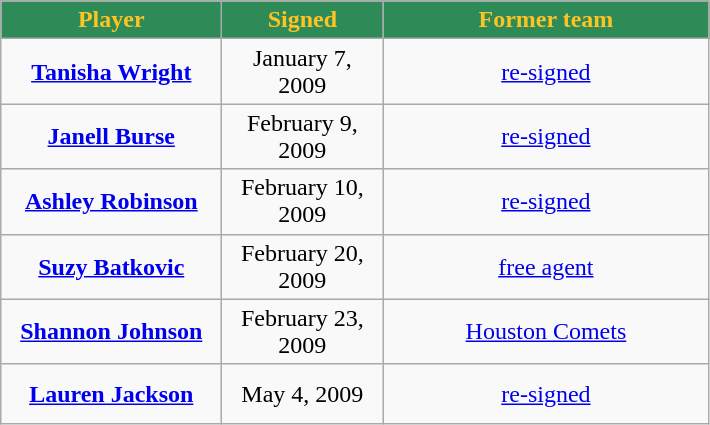<table class="wikitable" style="text-align: center">
<tr align="center" bgcolor="#dddddd">
<td style="background:#2E8B57;color:#FFC322; width:140px"><strong>Player</strong></td>
<td style="background:#2E8B57;color:#FFC322; width:100px"><strong>Signed</strong></td>
<td style="background:#2E8B57;color:#FFC322; width:210px"><strong>Former team</strong></td>
</tr>
<tr style="height:40px">
<td><strong><a href='#'>Tanisha Wright</a></strong></td>
<td>January 7, 2009</td>
<td><a href='#'>re-signed</a></td>
</tr>
<tr style="height:40px">
<td><strong><a href='#'>Janell Burse</a></strong></td>
<td>February 9, 2009</td>
<td><a href='#'>re-signed</a></td>
</tr>
<tr style="height:40px">
<td><strong><a href='#'>Ashley Robinson</a></strong></td>
<td>February 10, 2009</td>
<td><a href='#'>re-signed</a></td>
</tr>
<tr style="height:40px">
<td><strong><a href='#'>Suzy Batkovic</a></strong></td>
<td>February 20, 2009</td>
<td><a href='#'>free agent</a></td>
</tr>
<tr style="height:40px">
<td><strong><a href='#'>Shannon Johnson</a></strong></td>
<td>February 23, 2009</td>
<td><a href='#'>Houston Comets</a></td>
</tr>
<tr style="height:40px">
<td><strong><a href='#'>Lauren Jackson</a></strong></td>
<td>May 4, 2009</td>
<td><a href='#'>re-signed</a></td>
</tr>
</table>
